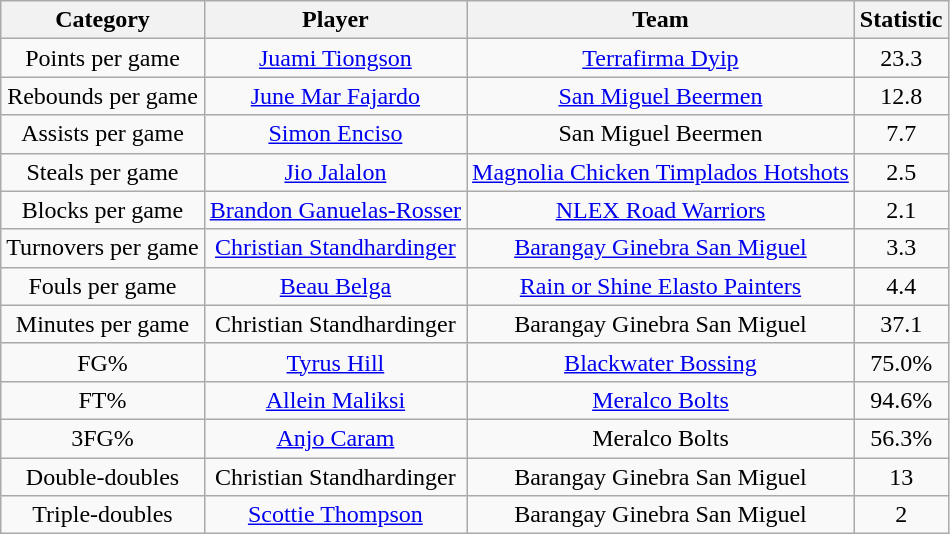<table class="wikitable" style="text-align:center">
<tr>
<th>Category</th>
<th>Player</th>
<th>Team</th>
<th>Statistic</th>
</tr>
<tr>
<td>Points per game</td>
<td><a href='#'>Juami Tiongson</a></td>
<td><a href='#'>Terrafirma Dyip</a></td>
<td>23.3</td>
</tr>
<tr>
<td>Rebounds per game</td>
<td><a href='#'>June Mar Fajardo</a></td>
<td><a href='#'>San Miguel Beermen</a></td>
<td>12.8</td>
</tr>
<tr>
<td>Assists per game</td>
<td><a href='#'>Simon Enciso</a></td>
<td>San Miguel Beermen</td>
<td>7.7</td>
</tr>
<tr>
<td>Steals per game</td>
<td><a href='#'>Jio Jalalon</a></td>
<td><a href='#'>Magnolia Chicken Timplados Hotshots</a></td>
<td>2.5</td>
</tr>
<tr>
<td>Blocks per game</td>
<td><a href='#'>Brandon Ganuelas-Rosser</a></td>
<td><a href='#'>NLEX Road Warriors</a></td>
<td>2.1</td>
</tr>
<tr>
<td>Turnovers per game</td>
<td><a href='#'>Christian Standhardinger</a></td>
<td><a href='#'>Barangay Ginebra San Miguel</a></td>
<td>3.3</td>
</tr>
<tr>
<td>Fouls per game</td>
<td><a href='#'>Beau Belga</a></td>
<td><a href='#'>Rain or Shine Elasto Painters</a></td>
<td>4.4</td>
</tr>
<tr>
<td>Minutes per game</td>
<td>Christian Standhardinger</td>
<td>Barangay Ginebra San Miguel</td>
<td>37.1</td>
</tr>
<tr>
<td>FG%</td>
<td><a href='#'>Tyrus Hill</a></td>
<td><a href='#'>Blackwater Bossing</a></td>
<td>75.0%</td>
</tr>
<tr>
<td>FT%</td>
<td><a href='#'>Allein Maliksi</a></td>
<td><a href='#'>Meralco Bolts</a></td>
<td>94.6%</td>
</tr>
<tr>
<td>3FG%</td>
<td><a href='#'>Anjo Caram</a></td>
<td>Meralco Bolts</td>
<td>56.3%</td>
</tr>
<tr>
<td>Double-doubles</td>
<td>Christian Standhardinger</td>
<td>Barangay Ginebra San Miguel</td>
<td>13</td>
</tr>
<tr>
<td>Triple-doubles</td>
<td><a href='#'>Scottie Thompson</a></td>
<td>Barangay Ginebra San Miguel</td>
<td>2</td>
</tr>
</table>
